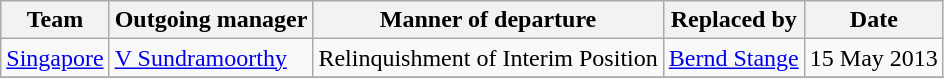<table class="wikitable sortable">
<tr>
<th>Team</th>
<th>Outgoing manager</th>
<th>Manner of departure</th>
<th>Replaced by</th>
<th>Date</th>
</tr>
<tr>
<td> <a href='#'>Singapore</a></td>
<td> <a href='#'>V Sundramoorthy</a></td>
<td>Relinquishment of Interim Position</td>
<td> <a href='#'>Bernd Stange</a></td>
<td>15 May 2013</td>
</tr>
<tr>
</tr>
</table>
